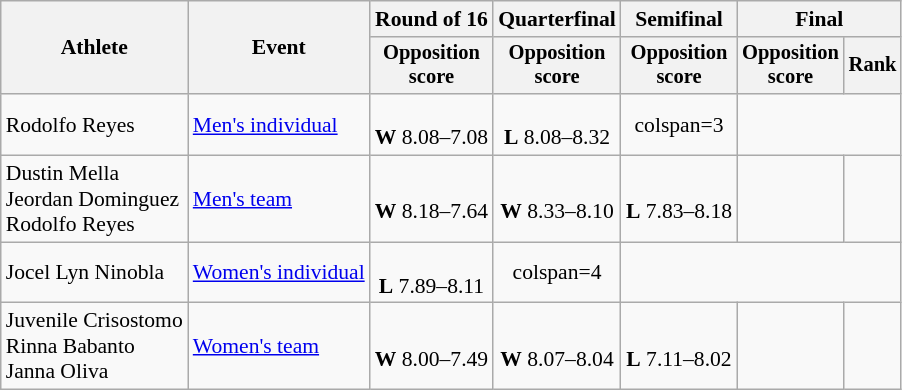<table class=wikitable style="font-size:90%; text-align:center">
<tr>
<th rowspan=2>Athlete</th>
<th rowspan=2>Event</th>
<th>Round of 16</th>
<th>Quarterfinal</th>
<th>Semifinal</th>
<th colspan=2>Final</th>
</tr>
<tr style=font-size:95%>
<th>Opposition<br>score</th>
<th>Opposition<br>score</th>
<th>Opposition<br>score</th>
<th>Opposition<br>score</th>
<th>Rank</th>
</tr>
<tr>
<td align=left>Rodolfo Reyes</td>
<td align=left><a href='#'>Men's individual</a></td>
<td><br><strong>W</strong> 8.08–7.08</td>
<td><br><strong>L</strong> 8.08–8.32</td>
<td>colspan=3</td>
</tr>
<tr>
<td align=left>Dustin Mella<br>Jeordan Dominguez<br>Rodolfo Reyes</td>
<td align=left><a href='#'>Men's team</a></td>
<td><br><strong>W</strong> 8.18–7.64</td>
<td><br><strong>W</strong> 8.33–8.10</td>
<td><br><strong>L</strong> 7.83–8.18</td>
<td></td>
<td></td>
</tr>
<tr>
<td align=left>Jocel Lyn Ninobla</td>
<td align=left><a href='#'>Women's individual</a></td>
<td><br><strong>L</strong> 7.89–8.11</td>
<td>colspan=4</td>
</tr>
<tr>
<td align=left>Juvenile Crisostomo<br>Rinna Babanto<br>Janna Oliva</td>
<td align=left><a href='#'>Women's team</a></td>
<td><br><strong>W</strong> 8.00–7.49</td>
<td><br><strong>W</strong> 8.07–8.04</td>
<td><br><strong>L</strong> 7.11–8.02</td>
<td></td>
<td></td>
</tr>
</table>
